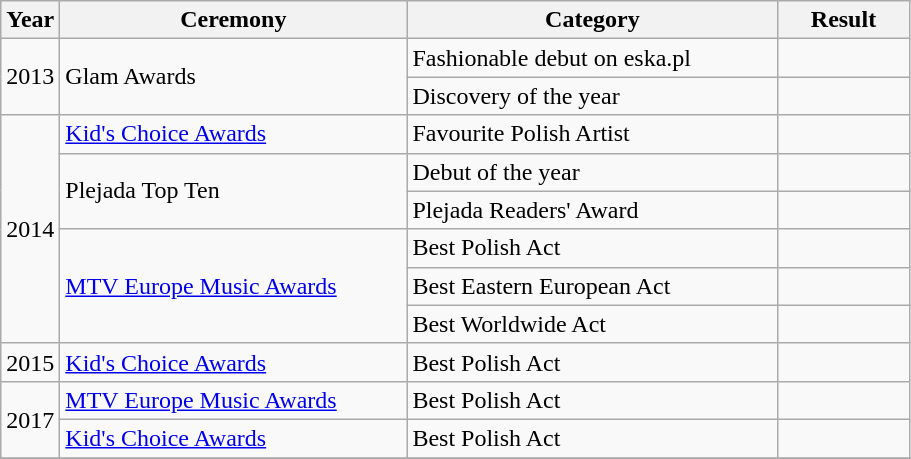<table class="wikitable plainrowheaders" border="1">
<tr>
<th scope="col" style="width:1em;">Year</th>
<th scope="col" style="width:14em;">Ceremony</th>
<th scope="col" style="width:15em;">Category</th>
<th scope="col" style="width:5em;">Result</th>
</tr>
<tr>
<td rowspan="2">2013</td>
<td rowspan="2">Glam Awards</td>
<td>Fashionable debut on eska.pl</td>
<td></td>
</tr>
<tr>
<td>Discovery of the year</td>
<td></td>
</tr>
<tr>
<td rowspan="6">2014</td>
<td><a href='#'>Kid's Choice Awards</a></td>
<td>Favourite Polish Artist</td>
<td></td>
</tr>
<tr>
<td rowspan="2">Plejada Top Ten</td>
<td>Debut of the year</td>
<td></td>
</tr>
<tr>
<td>Plejada Readers' Award</td>
<td></td>
</tr>
<tr>
<td rowspan="3"><a href='#'>MTV Europe Music Awards</a></td>
<td>Best Polish Act</td>
<td></td>
</tr>
<tr>
<td>Best Eastern European Act</td>
<td></td>
</tr>
<tr>
<td>Best Worldwide Act</td>
<td></td>
</tr>
<tr>
<td>2015</td>
<td><a href='#'>Kid's Choice Awards</a></td>
<td>Best Polish Act</td>
<td></td>
</tr>
<tr>
<td rowspan="2">2017</td>
<td><a href='#'>MTV Europe Music Awards</a></td>
<td>Best Polish Act</td>
<td></td>
</tr>
<tr>
<td><a href='#'>Kid's Choice Awards</a></td>
<td>Best Polish Act</td>
<td></td>
</tr>
<tr>
</tr>
</table>
